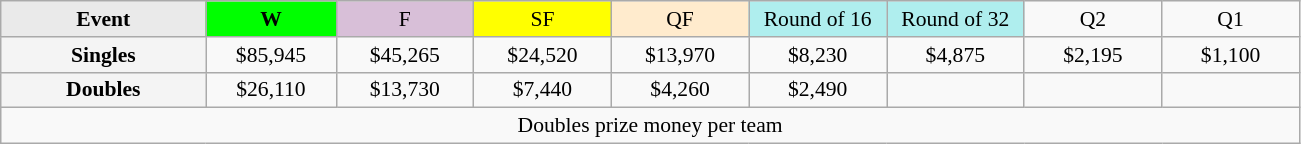<table class=wikitable style=font-size:90%;text-align:center>
<tr>
<td style="width:130px; background:#eaeaea;"><strong>Event</strong></td>
<td style="width:80px; background:lime;"><strong>W</strong></td>
<td style="width:85px; background:thistle;">F</td>
<td style="width:85px; background:#ff0;">SF</td>
<td style="width:85px; background:#ffebcd;">QF</td>
<td style="width:85px; background:#afeeee;">Round of 16</td>
<td style="width:85px; background:#afeeee;">Round of 32</td>
<td width=85>Q2</td>
<td width=85>Q1</td>
</tr>
<tr>
<td style="background:#f4f4f4;"><strong>Singles</strong></td>
<td>$85,945</td>
<td>$45,265</td>
<td>$24,520</td>
<td>$13,970</td>
<td>$8,230</td>
<td>$4,875</td>
<td>$2,195</td>
<td>$1,100</td>
</tr>
<tr>
<td style="background:#f4f4f4;"><strong>Doubles</strong></td>
<td>$26,110</td>
<td>$13,730</td>
<td>$7,440</td>
<td>$4,260</td>
<td>$2,490</td>
<td></td>
<td></td>
<td></td>
</tr>
<tr>
<td colspan=9>Doubles prize money per team</td>
</tr>
</table>
